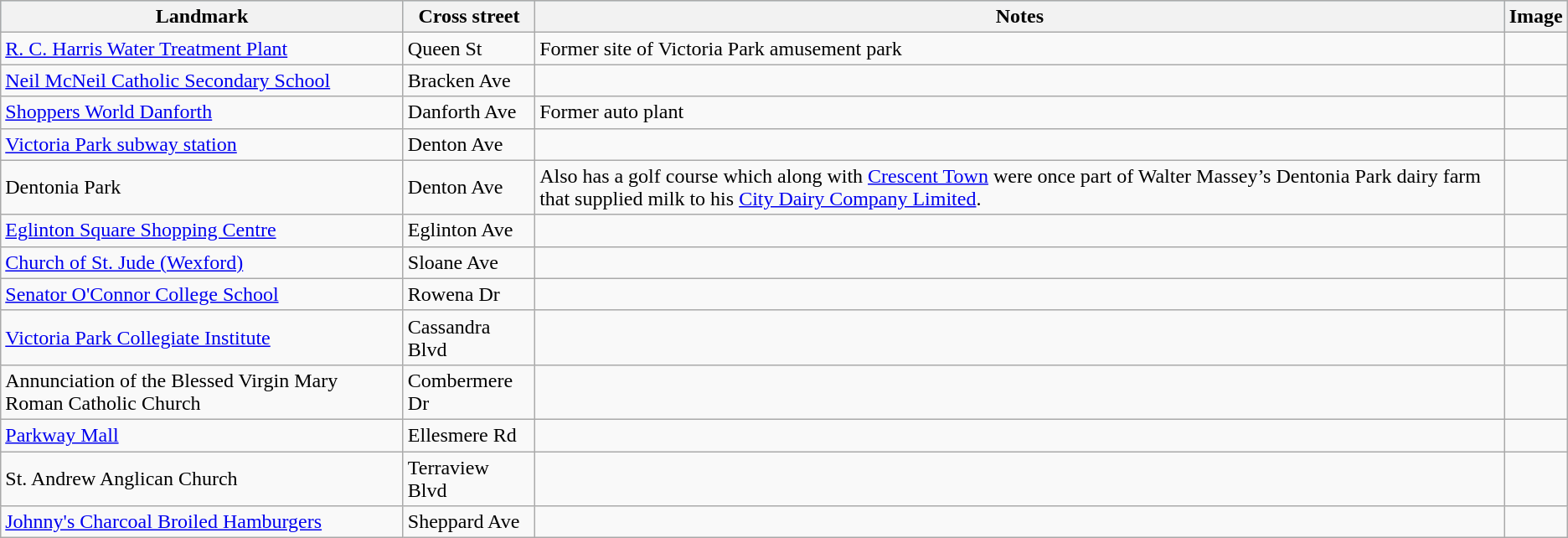<table class="wikitable sortable">
<tr style="background:lightblue;">
<th>Landmark</th>
<th>Cross street</th>
<th>Notes</th>
<th>Image</th>
</tr>
<tr>
<td><a href='#'>R. C. Harris Water Treatment Plant</a></td>
<td>Queen St</td>
<td>Former site of Victoria Park amusement park</td>
<td></td>
</tr>
<tr>
<td><a href='#'>Neil McNeil Catholic Secondary School</a></td>
<td>Bracken Ave</td>
<td></td>
<td></td>
</tr>
<tr>
<td><a href='#'>Shoppers World Danforth</a></td>
<td>Danforth Ave</td>
<td>Former auto plant</td>
<td></td>
</tr>
<tr>
<td><a href='#'>Victoria Park subway station</a></td>
<td>Denton Ave</td>
<td></td>
<td></td>
</tr>
<tr>
<td>Dentonia Park</td>
<td>Denton Ave</td>
<td>Also has a golf course which along with <a href='#'>Crescent Town</a> were once part of Walter Massey’s  Dentonia Park dairy farm that supplied milk to his <a href='#'>City Dairy Company Limited</a>.</td>
<td></td>
</tr>
<tr>
<td><a href='#'>Eglinton Square Shopping Centre</a></td>
<td>Eglinton Ave</td>
<td></td>
<td></td>
</tr>
<tr>
<td><a href='#'>Church of St. Jude (Wexford)</a></td>
<td>Sloane Ave</td>
<td></td>
<td></td>
</tr>
<tr>
<td><a href='#'>Senator O'Connor College School</a></td>
<td>Rowena Dr</td>
<td></td>
<td></td>
</tr>
<tr>
<td><a href='#'>Victoria Park Collegiate Institute</a></td>
<td>Cassandra Blvd</td>
<td></td>
<td></td>
</tr>
<tr>
<td>Annunciation of the Blessed Virgin Mary Roman Catholic Church</td>
<td>Combermere Dr</td>
<td></td>
<td></td>
</tr>
<tr>
<td><a href='#'>Parkway Mall</a></td>
<td>Ellesmere Rd</td>
<td></td>
<td></td>
</tr>
<tr>
<td>St. Andrew Anglican Church</td>
<td>Terraview Blvd</td>
<td></td>
<td></td>
</tr>
<tr>
<td><a href='#'>Johnny's Charcoal Broiled Hamburgers</a></td>
<td>Sheppard Ave</td>
<td></td>
<td></td>
</tr>
</table>
